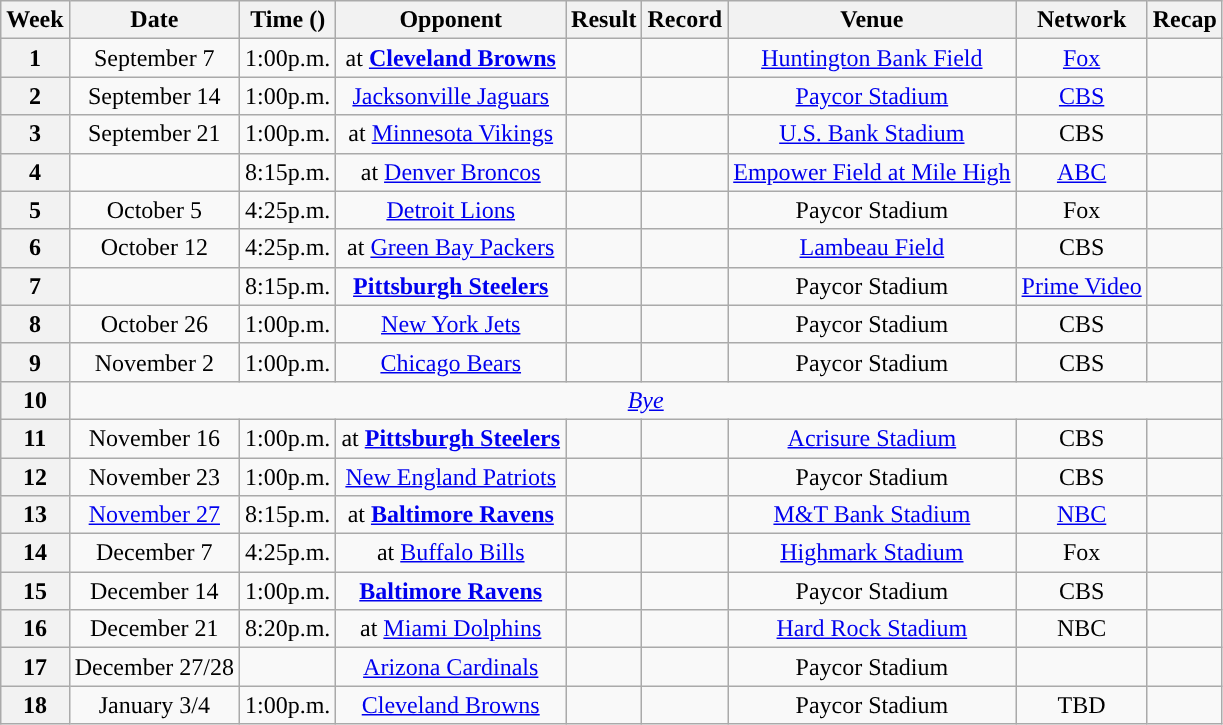<table class="wikitable" style="text-align:center">
<tr>
<th>Week</th>
<th>Date</th>
<th>Time (<a href='#'></a>)</th>
<th>Opponent</th>
<th>Result</th>
<th>Record</th>
<th>Venue</th>
<th>Network</th>
<th>Recap</th>
</tr>
<tr>
<th>1 </th>
<td>September 7</td>
<td>1:00p.m.</td>
<td>at <strong><a href='#'>Cleveland Browns</a></strong></td>
<td></td>
<td></td>
<td><a href='#'>Huntington Bank Field</a></td>
<td><a href='#'>Fox</a></td>
<td></td>
</tr>
<tr>
<th>2 </th>
<td>September 14</td>
<td>1:00p.m.</td>
<td><a href='#'>Jacksonville Jaguars</a></td>
<td></td>
<td></td>
<td><a href='#'>Paycor Stadium</a></td>
<td><a href='#'>CBS</a></td>
<td></td>
</tr>
<tr>
<th>3 </th>
<td>September 21</td>
<td>1:00p.m.</td>
<td>at <a href='#'>Minnesota Vikings</a></td>
<td></td>
<td></td>
<td><a href='#'>U.S. Bank Stadium</a></td>
<td>CBS</td>
<td></td>
</tr>
<tr>
<th>4 </th>
<td></td>
<td>8:15p.m.</td>
<td>at <a href='#'>Denver Broncos</a></td>
<td></td>
<td></td>
<td><a href='#'>Empower Field at Mile High</a></td>
<td><a href='#'>ABC</a></td>
<td></td>
</tr>
<tr>
<th>5 </th>
<td>October 5</td>
<td>4:25p.m.</td>
<td><a href='#'>Detroit Lions</a></td>
<td></td>
<td></td>
<td>Paycor Stadium</td>
<td>Fox</td>
<td></td>
</tr>
<tr>
<th>6 </th>
<td>October 12</td>
<td>4:25p.m.</td>
<td>at <a href='#'>Green Bay Packers</a></td>
<td></td>
<td></td>
<td><a href='#'>Lambeau Field</a></td>
<td>CBS</td>
<td></td>
</tr>
<tr>
<th>7 </th>
<td></td>
<td>8:15p.m.</td>
<td><strong><a href='#'>Pittsburgh Steelers</a></strong></td>
<td></td>
<td></td>
<td>Paycor Stadium</td>
<td><a href='#'>Prime Video</a></td>
<td></td>
</tr>
<tr>
<th>8 </th>
<td>October 26</td>
<td>1:00p.m.</td>
<td><a href='#'>New York Jets</a></td>
<td></td>
<td></td>
<td>Paycor Stadium</td>
<td>CBS</td>
<td></td>
</tr>
<tr>
<th>9 </th>
<td>November 2</td>
<td>1:00p.m.</td>
<td><a href='#'>Chicago Bears</a></td>
<td></td>
<td></td>
<td>Paycor Stadium</td>
<td>CBS</td>
<td></td>
</tr>
<tr>
<th>10</th>
<td colspan=8><em><a href='#'>Bye</a></em></td>
</tr>
<tr>
<th>11 </th>
<td>November 16</td>
<td>1:00p.m.</td>
<td>at <strong><a href='#'>Pittsburgh Steelers</a></strong></td>
<td></td>
<td></td>
<td><a href='#'>Acrisure Stadium</a></td>
<td>CBS</td>
<td></td>
</tr>
<tr>
<th>12 </th>
<td>November 23</td>
<td>1:00p.m.</td>
<td><a href='#'>New England Patriots</a></td>
<td></td>
<td></td>
<td>Paycor Stadium</td>
<td>CBS</td>
<td></td>
</tr>
<tr>
<th>13 </th>
<td><a href='#'>November 27</a></td>
<td>8:15p.m.</td>
<td>at <strong><a href='#'>Baltimore Ravens</a></strong></td>
<td></td>
<td></td>
<td><a href='#'>M&T Bank Stadium</a></td>
<td><a href='#'>NBC</a></td>
<td></td>
</tr>
<tr>
<th>14 </th>
<td>December 7</td>
<td>4:25p.m.</td>
<td>at <a href='#'>Buffalo Bills</a></td>
<td></td>
<td></td>
<td><a href='#'> Highmark Stadium</a></td>
<td>Fox</td>
<td></td>
</tr>
<tr>
<th>15 </th>
<td>December 14</td>
<td>1:00p.m.</td>
<td><strong><a href='#'>Baltimore Ravens</a></td>
<td></td>
<td></td>
<td>Paycor Stadium</td>
<td>CBS</td>
<td></td>
</tr>
<tr>
<th>16 </th>
<td>December 21</td>
<td>8:20p.m.</td>
<td>at <a href='#'>Miami Dolphins</a></td>
<td></td>
<td></td>
<td><a href='#'>Hard Rock Stadium</a></td>
<td>NBC</td>
<td></td>
</tr>
<tr>
<th>17 </th>
<td>December 27/28</td>
<td></td>
<td><a href='#'>Arizona Cardinals</a></td>
<td></td>
<td></td>
<td>Paycor Stadium</td>
<td></td>
<td></td>
</tr>
<tr>
<th>18 </th>
<td>January 3/4</td>
<td>1:00p.m.</td>
<td></strong><a href='#'>Cleveland Browns</a><strong></td>
<td></td>
<td></td>
<td>Paycor Stadium</td>
<td>TBD</td>
<td></td>
</tr>
</table>
